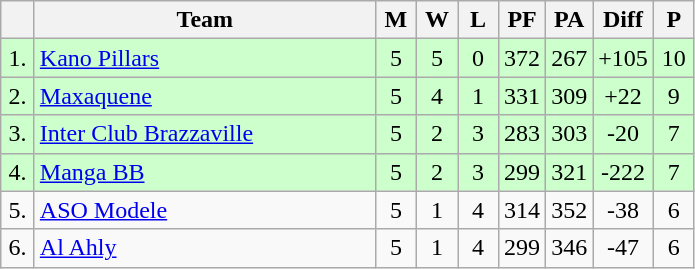<table class="wikitable" style="text-align:center" style="font-size:90%;">
<tr>
<th width=15></th>
<th width=220>Team</th>
<th width=20>M</th>
<th width=20>W</th>
<th width=20>L</th>
<th width=20>PF</th>
<th width=20>PA</th>
<th width=30>Diff</th>
<th width=20>P</th>
</tr>
<tr style="background: #ccffcc;">
<td>1.</td>
<td align=left> <a href='#'>Kano Pillars</a></td>
<td align=center>5</td>
<td align=center>5</td>
<td align=center>0</td>
<td>372</td>
<td>267</td>
<td align=center>+105</td>
<td align=center>10</td>
</tr>
<tr style="background: #ccffcc;">
<td>2.</td>
<td align=left> <a href='#'>Maxaquene</a></td>
<td align=center>5</td>
<td align=center>4</td>
<td align=center>1</td>
<td>331</td>
<td>309</td>
<td align=center>+22</td>
<td align=center>9</td>
</tr>
<tr style="background: #ccffcc;">
<td>3.</td>
<td align=left> <a href='#'>Inter Club Brazzaville</a></td>
<td align=center>5</td>
<td align=center>2</td>
<td align=center>3</td>
<td>283</td>
<td>303</td>
<td align=center>-20</td>
<td align=center>7</td>
</tr>
<tr style="background: #ccffcc;">
<td>4.</td>
<td align=left> <a href='#'>Manga BB</a></td>
<td align=center>5</td>
<td align=center>2</td>
<td align=center>3</td>
<td>299</td>
<td>321</td>
<td align=center>-222</td>
<td align=center>7</td>
</tr>
<tr>
<td>5.</td>
<td align=left> <a href='#'>ASO Modele</a></td>
<td align=center>5</td>
<td align=center>1</td>
<td align=center>4</td>
<td>314</td>
<td>352</td>
<td align=center>-38</td>
<td align=center>6</td>
</tr>
<tr>
<td>6.</td>
<td align=left> <a href='#'>Al Ahly</a></td>
<td align=center>5</td>
<td align=center>1</td>
<td align=center>4</td>
<td>299</td>
<td>346</td>
<td align=center>-47</td>
<td align=center>6</td>
</tr>
</table>
